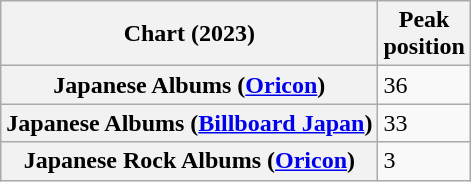<table class="wikitable sortable">
<tr>
<th>Chart (2023)</th>
<th>Peak<br>position</th>
</tr>
<tr>
<th>Japanese Albums (<a href='#'>Oricon</a>)</th>
<td>36</td>
</tr>
<tr>
<th>Japanese Albums (<a href='#'>Billboard Japan</a>)</th>
<td>33</td>
</tr>
<tr>
<th>Japanese Rock Albums (<a href='#'>Oricon</a>)</th>
<td>3</td>
</tr>
</table>
